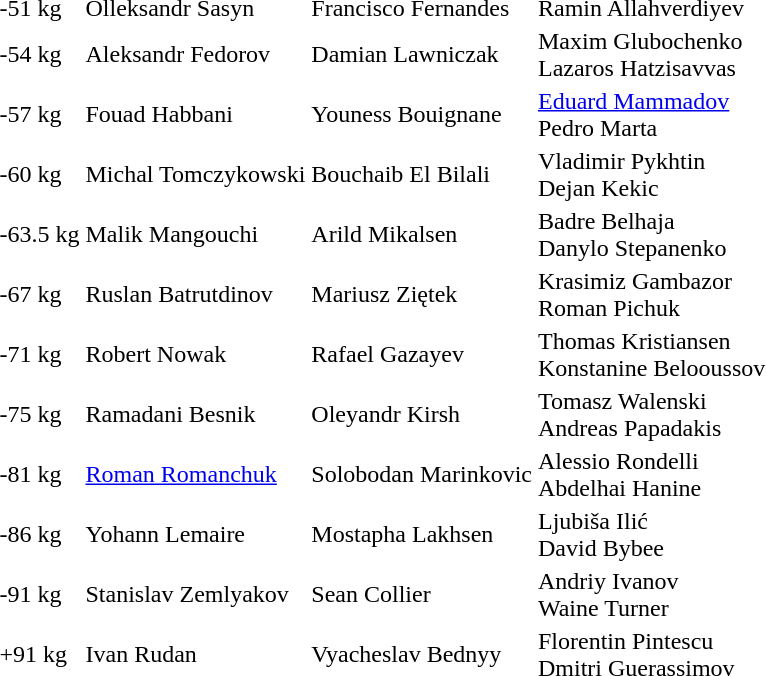<table>
<tr>
<td>-51 kg</td>
<td>Olleksandr Sasyn </td>
<td>Francisco Fernandes </td>
<td>Ramin Allahverdiyev </td>
</tr>
<tr>
<td>-54 kg</td>
<td>Aleksandr Fedorov </td>
<td>Damian Lawniczak </td>
<td>Maxim Glubochenko <br>Lazaros Hatzisavvas </td>
</tr>
<tr>
<td>-57 kg</td>
<td>Fouad Habbani </td>
<td>Youness Bouignane </td>
<td><a href='#'>Eduard Mammadov</a> <br>Pedro Marta </td>
</tr>
<tr>
<td>-60 kg</td>
<td>Michal Tomczykowski </td>
<td>Bouchaib El Bilali </td>
<td>Vladimir Pykhtin <br>Dejan Kekic </td>
</tr>
<tr>
<td>-63.5 kg</td>
<td>Malik Mangouchi </td>
<td>Arild Mikalsen </td>
<td>Badre Belhaja <br>Danylo Stepanenko </td>
</tr>
<tr>
<td>-67 kg</td>
<td>Ruslan Batrutdinov </td>
<td>Mariusz Ziętek </td>
<td>Krasimiz Gambazor <br>Roman Pichuk </td>
</tr>
<tr>
<td>-71 kg</td>
<td>Robert Nowak </td>
<td>Rafael Gazayev </td>
<td>Thomas Kristiansen <br>Konstanine Belooussov </td>
</tr>
<tr>
<td>-75 kg</td>
<td>Ramadani Besnik </td>
<td>Oleyandr Kirsh </td>
<td>Tomasz Walenski <br>Andreas Papadakis </td>
</tr>
<tr>
<td>-81 kg</td>
<td><a href='#'>Roman Romanchuk</a> </td>
<td>Solobodan Marinkovic </td>
<td>Alessio Rondelli <br>Abdelhai Hanine </td>
</tr>
<tr>
<td>-86 kg</td>
<td>Yohann Lemaire </td>
<td>Mostapha Lakhsen </td>
<td>Ljubiša Ilić <br>David Bybee </td>
</tr>
<tr>
<td>-91 kg</td>
<td>Stanislav Zemlyakov </td>
<td>Sean Collier </td>
<td>Andriy Ivanov <br>Waine Turner </td>
</tr>
<tr>
<td>+91 kg</td>
<td>Ivan Rudan </td>
<td>Vyacheslav Bednyy </td>
<td>Florentin Pintescu <br>Dmitri Guerassimov </td>
</tr>
<tr>
</tr>
</table>
